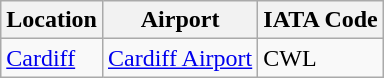<table class="wikitable sortable">
<tr>
<th>Location</th>
<th>Airport</th>
<th>IATA Code</th>
</tr>
<tr>
<td><a href='#'>Cardiff</a></td>
<td><a href='#'>Cardiff Airport</a></td>
<td>CWL</td>
</tr>
</table>
